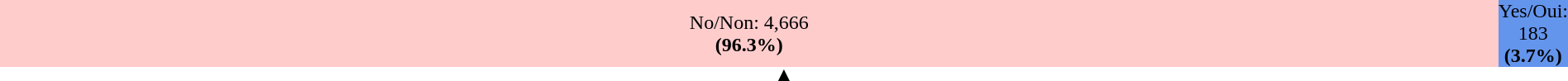<table width=100% cellspacing=0 cellpadding=0 style="text-align: center;">
<tr>
<td width=96.3% style="background-color: #fcc;">No/Non: 4,666<br><strong>(96.3%)</strong></td>
<td width=3.7% style="background-color: cornflowerblue">Yes/Oui: 183<br><strong>(3.7%)</strong></td>
</tr>
<tr>
<td colspan=4 style="text-align: center; line-height: 80%;"><strong>▲</strong></td>
</tr>
</table>
